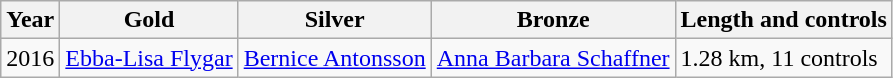<table class="wikitable">
<tr>
<th>Year</th>
<th>Gold</th>
<th>Silver</th>
<th>Bronze</th>
<th>Length and controls</th>
</tr>
<tr>
<td>2016</td>
<td> <a href='#'>Ebba-Lisa Flygar</a></td>
<td> <a href='#'>Bernice Antonsson</a></td>
<td> <a href='#'>Anna Barbara Schaffner</a></td>
<td>1.28 km, 11 controls</td>
</tr>
</table>
